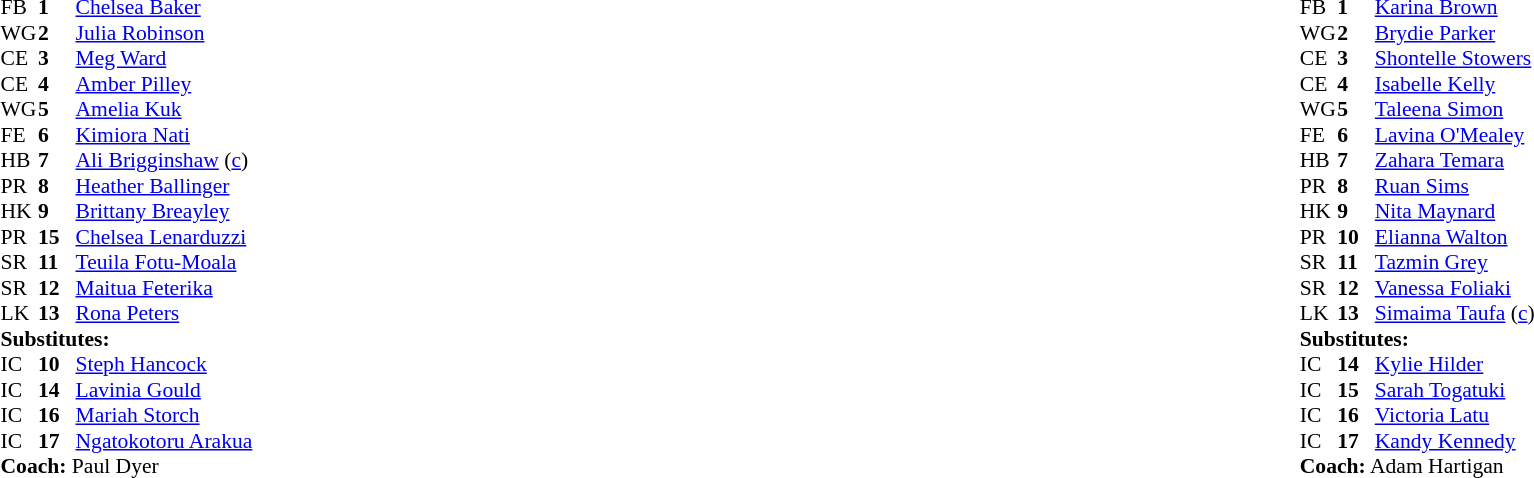<table width="100%" class="mw-collapsible mw-collapsed">
<tr>
<td valign="top" width="50%"><br><table cellspacing="0" cellpadding="0" style="font-size: 90%">
<tr>
<th width="25"></th>
<th width="25"></th>
</tr>
<tr>
<td>FB</td>
<td><strong>1</strong></td>
<td><a href='#'>Chelsea Baker</a></td>
</tr>
<tr>
<td>WG</td>
<td><strong>2</strong></td>
<td><a href='#'>Julia Robinson</a></td>
</tr>
<tr>
<td>CE</td>
<td><strong>3</strong></td>
<td><a href='#'>Meg Ward</a></td>
</tr>
<tr>
<td>CE</td>
<td><strong>4</strong></td>
<td><a href='#'>Amber Pilley</a></td>
</tr>
<tr>
<td>WG</td>
<td><strong>5</strong></td>
<td><a href='#'>Amelia Kuk</a></td>
</tr>
<tr>
<td>FE</td>
<td><strong>6</strong></td>
<td><a href='#'>Kimiora Nati</a></td>
</tr>
<tr>
<td>HB</td>
<td><strong>7</strong></td>
<td><a href='#'>Ali Brigginshaw</a> (<a href='#'>c</a>)</td>
</tr>
<tr>
<td>PR</td>
<td><strong>8</strong></td>
<td><a href='#'>Heather Ballinger</a></td>
</tr>
<tr>
<td>HK</td>
<td><strong>9</strong></td>
<td><a href='#'>Brittany Breayley</a></td>
</tr>
<tr>
<td>PR</td>
<td><strong>15</strong></td>
<td><a href='#'>Chelsea Lenarduzzi</a></td>
</tr>
<tr>
<td>SR</td>
<td><strong>11</strong></td>
<td><a href='#'>Teuila Fotu-Moala</a></td>
</tr>
<tr>
<td>SR</td>
<td><strong>12</strong></td>
<td><a href='#'>Maitua Feterika</a></td>
</tr>
<tr>
<td>LK</td>
<td><strong>13</strong></td>
<td><a href='#'>Rona Peters</a></td>
</tr>
<tr>
<td colspan="3"><strong>Substitutes:</strong></td>
</tr>
<tr>
<td>IC</td>
<td><strong>10</strong></td>
<td><a href='#'>Steph Hancock</a></td>
</tr>
<tr>
<td>IC</td>
<td><strong>14</strong></td>
<td><a href='#'>Lavinia Gould</a></td>
</tr>
<tr>
<td>IC</td>
<td><strong>16</strong></td>
<td><a href='#'>Mariah Storch</a></td>
</tr>
<tr>
<td>IC</td>
<td><strong>17</strong></td>
<td><a href='#'>Ngatokotoru Arakua</a></td>
</tr>
<tr>
<td colspan="3"><strong>Coach:</strong> Paul Dyer</td>
</tr>
<tr>
<td colspan="4"></td>
</tr>
</table>
</td>
<td valign="top" width="50%"><br><table cellspacing="0" cellpadding="0" align="center" style="font-size: 90%">
<tr>
<th width="25"></th>
<th width="25"></th>
</tr>
<tr>
<td>FB</td>
<td><strong>1</strong></td>
<td><a href='#'>Karina Brown</a></td>
</tr>
<tr>
<td>WG</td>
<td><strong>2</strong></td>
<td><a href='#'>Brydie Parker</a></td>
</tr>
<tr>
<td>CE</td>
<td><strong>3</strong></td>
<td><a href='#'>Shontelle Stowers</a></td>
</tr>
<tr>
<td>CE</td>
<td><strong>4</strong></td>
<td><a href='#'>Isabelle Kelly</a></td>
</tr>
<tr>
<td>WG</td>
<td><strong>5</strong></td>
<td><a href='#'>Taleena Simon</a></td>
</tr>
<tr>
<td>FE</td>
<td><strong>6</strong></td>
<td><a href='#'>Lavina O'Mealey</a></td>
</tr>
<tr>
<td>HB</td>
<td><strong>7</strong></td>
<td><a href='#'>Zahara Temara</a></td>
</tr>
<tr>
<td>PR</td>
<td><strong>8</strong></td>
<td><a href='#'>Ruan Sims</a></td>
</tr>
<tr>
<td>HK</td>
<td><strong>9</strong></td>
<td><a href='#'>Nita Maynard</a></td>
</tr>
<tr>
<td>PR</td>
<td><strong>10</strong></td>
<td><a href='#'>Elianna Walton</a></td>
</tr>
<tr>
<td>SR</td>
<td><strong>11</strong></td>
<td><a href='#'>Tazmin Grey</a></td>
</tr>
<tr>
<td>SR</td>
<td><strong>12</strong></td>
<td><a href='#'>Vanessa Foliaki</a></td>
</tr>
<tr>
<td>LK</td>
<td><strong>13</strong></td>
<td><a href='#'>Simaima Taufa</a> (<a href='#'>c</a>)</td>
</tr>
<tr>
<td colspan="3"><strong>Substitutes:</strong></td>
</tr>
<tr>
<td>IC</td>
<td><strong>14</strong></td>
<td><a href='#'>Kylie Hilder</a></td>
</tr>
<tr>
<td>IC</td>
<td><strong>15</strong></td>
<td><a href='#'>Sarah Togatuki</a></td>
</tr>
<tr>
<td>IC</td>
<td><strong>16</strong></td>
<td><a href='#'>Victoria Latu</a></td>
</tr>
<tr>
<td>IC</td>
<td><strong>17</strong></td>
<td><a href='#'>Kandy Kennedy</a></td>
</tr>
<tr>
<td colspan="3"><strong>Coach:</strong> Adam Hartigan</td>
</tr>
<tr>
<td colspan="4"></td>
</tr>
</table>
</td>
</tr>
</table>
